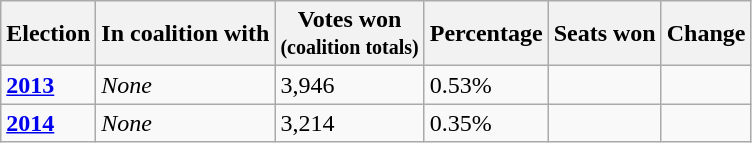<table class="wikitable">
<tr>
<th>Election</th>
<th>In coalition with</th>
<th>Votes won<br><small>(coalition totals)</small></th>
<th>Percentage</th>
<th>Seats won</th>
<th>Change</th>
</tr>
<tr>
<td><strong><a href='#'>2013</a></strong></td>
<td><em>None</em></td>
<td>3,946</td>
<td>0.53%</td>
<td></td>
<td></td>
</tr>
<tr>
<td><strong><a href='#'>2014</a></strong></td>
<td><em>None</em></td>
<td>3,214</td>
<td>0.35%</td>
<td></td>
<td></td>
</tr>
</table>
